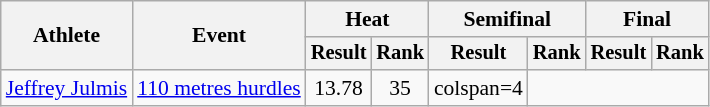<table class=wikitable style=font-size:90%>
<tr>
<th rowspan=2>Athlete</th>
<th rowspan=2>Event</th>
<th colspan=2>Heat</th>
<th colspan=2>Semifinal</th>
<th colspan=2>Final</th>
</tr>
<tr style=font-size:95%>
<th>Result</th>
<th>Rank</th>
<th>Result</th>
<th>Rank</th>
<th>Result</th>
<th>Rank</th>
</tr>
<tr align=center>
<td align=left><a href='#'>Jeffrey Julmis</a></td>
<td align=left><a href='#'>110 metres hurdles</a></td>
<td>13.78</td>
<td>35</td>
<td>colspan=4 </td>
</tr>
</table>
